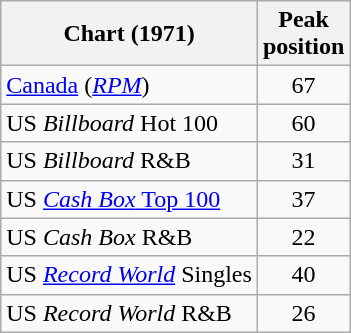<table class="wikitable">
<tr>
<th>Chart (1971)</th>
<th>Peak<br>position</th>
</tr>
<tr>
<td><a href='#'>Canada</a> (<a href='#'><em>RPM</em></a>)</td>
<td align="center">67</td>
</tr>
<tr>
<td>US <em>Billboard</em> Hot 100</td>
<td align="center">60</td>
</tr>
<tr>
<td>US <em>Billboard</em> R&B</td>
<td align="center">31</td>
</tr>
<tr>
<td>US <a href='#'><em>Cash Box</em> Top 100</a></td>
<td align="center">37</td>
</tr>
<tr>
<td>US <em>Cash Box</em> R&B</td>
<td align="center">22</td>
</tr>
<tr>
<td>US <em><a href='#'>Record World</a></em> Singles</td>
<td align="center">40</td>
</tr>
<tr>
<td>US <em>Record World</em> R&B</td>
<td align="center">26</td>
</tr>
</table>
